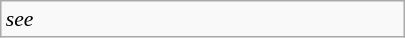<table class="wikitable floatright" style="font-size: 0.9em; width: 270px">
<tr>
<td><em>see </em></td>
</tr>
</table>
